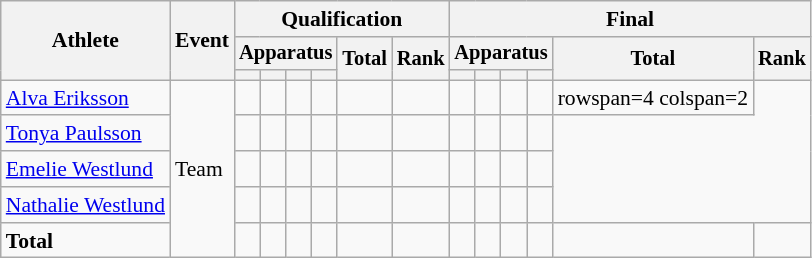<table class="wikitable" style="font-size:90%">
<tr>
<th rowspan=3>Athlete</th>
<th rowspan=3>Event</th>
<th colspan=6>Qualification</th>
<th colspan=6>Final</th>
</tr>
<tr style="font-size:95%">
<th colspan=4>Apparatus</th>
<th rowspan=2>Total</th>
<th rowspan=2>Rank</th>
<th colspan=4>Apparatus</th>
<th rowspan=2>Total</th>
<th rowspan=2>Rank</th>
</tr>
<tr style="font-size:95%">
<th></th>
<th></th>
<th></th>
<th></th>
<th></th>
<th></th>
<th></th>
<th></th>
</tr>
<tr align=center>
<td align=left><a href='#'>Alva Eriksson</a></td>
<td align=left rowspan=5>Team</td>
<td></td>
<td></td>
<td></td>
<td></td>
<td></td>
<td></td>
<td></td>
<td></td>
<td></td>
<td></td>
<td>rowspan=4 colspan=2</td>
</tr>
<tr align=center>
<td align=left><a href='#'>Tonya Paulsson</a></td>
<td></td>
<td></td>
<td></td>
<td></td>
<td></td>
<td></td>
<td></td>
<td></td>
<td></td>
<td></td>
</tr>
<tr align=center>
<td align=left><a href='#'>Emelie Westlund</a></td>
<td></td>
<td></td>
<td></td>
<td></td>
<td></td>
<td></td>
<td></td>
<td></td>
<td></td>
<td></td>
</tr>
<tr align=center>
<td align=left><a href='#'>Nathalie Westlund</a></td>
<td></td>
<td></td>
<td></td>
<td></td>
<td></td>
<td></td>
<td></td>
<td></td>
<td></td>
<td></td>
</tr>
<tr align=center>
<td align=left><strong>Total</strong></td>
<td></td>
<td></td>
<td></td>
<td></td>
<td></td>
<td></td>
<td></td>
<td></td>
<td></td>
<td></td>
<td></td>
<td></td>
</tr>
</table>
